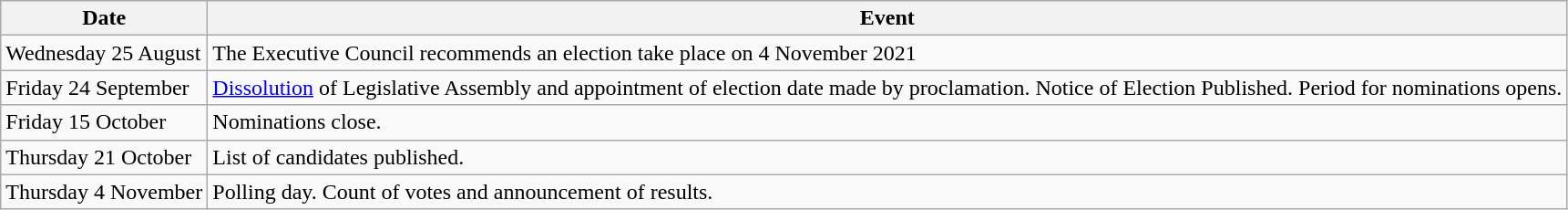<table class="wikitable">
<tr>
<th>Date</th>
<th>Event</th>
</tr>
<tr>
<td>Wednesday 25 August</td>
<td>The Executive Council recommends an election take place on 4 November 2021</td>
</tr>
<tr>
<td>Friday 24 September</td>
<td><a href='#'>Dissolution</a> of Legislative Assembly and appointment of election date made by proclamation. Notice of Election Published. Period for nominations opens.</td>
</tr>
<tr>
<td>Friday 15 October</td>
<td>Nominations close.</td>
</tr>
<tr>
<td>Thursday 21 October</td>
<td>List of candidates published.</td>
</tr>
<tr>
<td>Thursday 4 November</td>
<td>Polling day. Count of votes and announcement of results.</td>
</tr>
</table>
